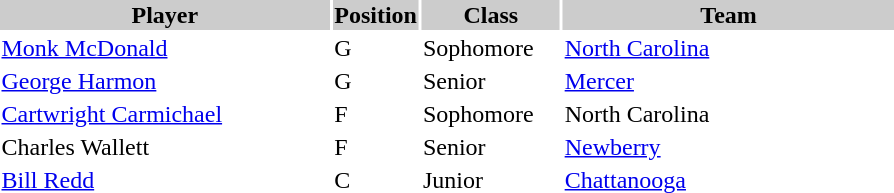<table style="width:600px" "border:'1' 'solid' 'gray'">
<tr>
<th bgcolor="#CCCCCC" style="width:40%">Player</th>
<th bgcolor="#CCCCCC" style="width:4%">Position</th>
<th bgcolor="#CCCCCC" style="width:16%">Class</th>
<th bgcolor="#CCCCCC" style="width:40%">Team</th>
</tr>
<tr>
<td><a href='#'>Monk McDonald</a></td>
<td>G</td>
<td>Sophomore</td>
<td><a href='#'>North Carolina</a></td>
</tr>
<tr>
<td><a href='#'>George Harmon</a></td>
<td>G</td>
<td>Senior</td>
<td><a href='#'>Mercer</a></td>
</tr>
<tr>
<td><a href='#'>Cartwright Carmichael</a></td>
<td>F</td>
<td>Sophomore</td>
<td>North Carolina</td>
</tr>
<tr>
<td>Charles Wallett</td>
<td>F</td>
<td>Senior</td>
<td><a href='#'>Newberry</a></td>
</tr>
<tr>
<td><a href='#'>Bill Redd</a></td>
<td>C</td>
<td>Junior</td>
<td><a href='#'>Chattanooga</a></td>
</tr>
</table>
